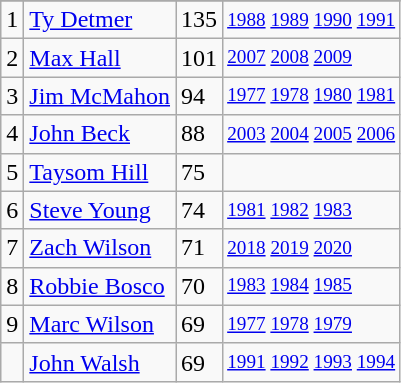<table class="wikitable">
<tr>
</tr>
<tr>
<td>1</td>
<td><a href='#'>Ty Detmer</a></td>
<td><abbr>135</abbr></td>
<td style="font-size:80%;"><a href='#'>1988</a> <a href='#'>1989</a> <a href='#'>1990</a> <a href='#'>1991</a></td>
</tr>
<tr>
<td>2</td>
<td><a href='#'>Max Hall</a></td>
<td><abbr>101</abbr></td>
<td style="font-size:80%;"><a href='#'>2007</a> <a href='#'>2008</a> <a href='#'>2009</a></td>
</tr>
<tr>
<td>3</td>
<td><a href='#'>Jim McMahon</a></td>
<td><abbr>94</abbr></td>
<td style="font-size:80%;"><a href='#'>1977</a> <a href='#'>1978</a> <a href='#'>1980</a> <a href='#'>1981</a></td>
</tr>
<tr>
<td>4</td>
<td><a href='#'>John Beck</a></td>
<td><abbr>88</abbr></td>
<td style="font-size:80%;"><a href='#'>2003</a> <a href='#'>2004</a> <a href='#'>2005</a> <a href='#'>2006</a></td>
</tr>
<tr>
<td>5</td>
<td><a href='#'>Taysom Hill</a></td>
<td>75</td>
</tr>
<tr>
<td>6</td>
<td><a href='#'>Steve Young</a></td>
<td><abbr>74</abbr></td>
<td style="font-size:80%;"><a href='#'>1981</a> <a href='#'>1982</a> <a href='#'>1983</a></td>
</tr>
<tr>
<td>7</td>
<td><a href='#'>Zach Wilson</a></td>
<td><abbr>71</abbr></td>
<td style="font-size:80%;"><a href='#'>2018</a> <a href='#'>2019</a> <a href='#'>2020</a></td>
</tr>
<tr>
<td>8</td>
<td><a href='#'>Robbie Bosco</a></td>
<td><abbr>70</abbr></td>
<td style="font-size:80%;"><a href='#'>1983</a> <a href='#'>1984</a> <a href='#'>1985</a></td>
</tr>
<tr>
<td>9</td>
<td><a href='#'>Marc Wilson</a></td>
<td><abbr>69</abbr></td>
<td style="font-size:80%;"><a href='#'>1977</a> <a href='#'>1978</a> <a href='#'>1979</a></td>
</tr>
<tr>
<td></td>
<td><a href='#'>John Walsh</a></td>
<td><abbr>69</abbr></td>
<td style="font-size:80%;"><a href='#'>1991</a> <a href='#'>1992</a> <a href='#'>1993</a> <a href='#'>1994</a></td>
</tr>
</table>
